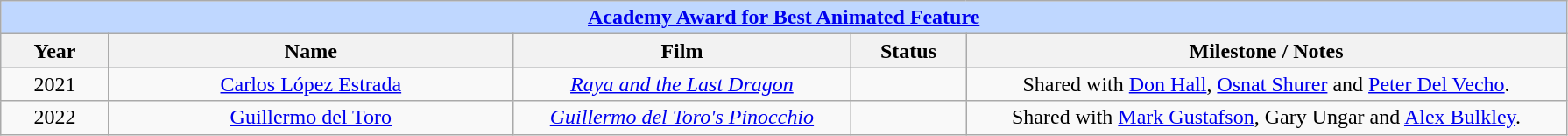<table class="wikitable" style="text-align: center">
<tr ---- bgcolor="#bfd7ff">
<td colspan=7 align=center><strong><a href='#'>Academy Award for Best Animated Feature</a></strong></td>
</tr>
<tr ---- bgcolor="#ebf5ff">
<th width="75">Year</th>
<th width="300">Name</th>
<th width="250">Film</th>
<th width="80">Status</th>
<th width="450">Milestone / Notes</th>
</tr>
<tr>
<td style="text-align: center">2021</td>
<td><a href='#'>Carlos López Estrada</a></td>
<td><em><a href='#'>Raya and the Last Dragon</a></em></td>
<td></td>
<td>Shared with <a href='#'>Don Hall</a>, <a href='#'>Osnat Shurer</a> and <a href='#'>Peter Del Vecho</a>.</td>
</tr>
<tr>
<td>2022</td>
<td><a href='#'>Guillermo del Toro</a></td>
<td><em><a href='#'>Guillermo del Toro's Pinocchio</a></em></td>
<td></td>
<td>Shared with <a href='#'>Mark Gustafson</a>, Gary Ungar and <a href='#'>Alex Bulkley</a>.</td>
</tr>
</table>
